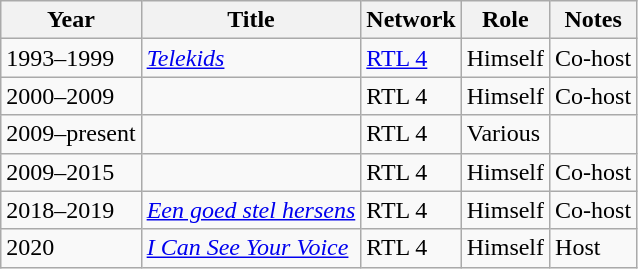<table class="wikitable plainrowheaders sortable" style="margin-right: 0;">
<tr>
<th scope="col">Year</th>
<th scope="col">Title</th>
<th scope="col">Network</th>
<th scope="col">Role</th>
<th scope="col">Notes</th>
</tr>
<tr>
<td>1993–1999</td>
<td><em><a href='#'>Telekids</a></em></td>
<td><a href='#'>RTL 4</a></td>
<td>Himself</td>
<td>Co-host</td>
</tr>
<tr>
<td>2000–2009</td>
<td><em></em></td>
<td>RTL 4</td>
<td>Himself</td>
<td>Co-host</td>
</tr>
<tr>
<td>2009–present</td>
<td><em></em></td>
<td>RTL 4</td>
<td>Various</td>
<td></td>
</tr>
<tr>
<td>2009–2015</td>
<td><em></em></td>
<td>RTL 4</td>
<td>Himself</td>
<td>Co-host</td>
</tr>
<tr>
<td>2018–2019</td>
<td><em><a href='#'>Een goed stel hersens</a></em></td>
<td>RTL 4</td>
<td>Himself</td>
<td>Co-host</td>
</tr>
<tr>
<td>2020</td>
<td><em><a href='#'>I Can See Your Voice</a></em></td>
<td>RTL 4</td>
<td>Himself</td>
<td>Host</td>
</tr>
</table>
